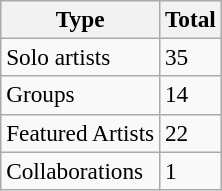<table class="wikitable sortable" style="font-size:97%;">
<tr>
<th>Type</th>
<th>Total</th>
</tr>
<tr>
<td>Solo artists</td>
<td>35</td>
</tr>
<tr>
<td>Groups</td>
<td>14</td>
</tr>
<tr>
<td>Featured Artists</td>
<td>22</td>
</tr>
<tr>
<td>Collaborations</td>
<td>1</td>
</tr>
</table>
